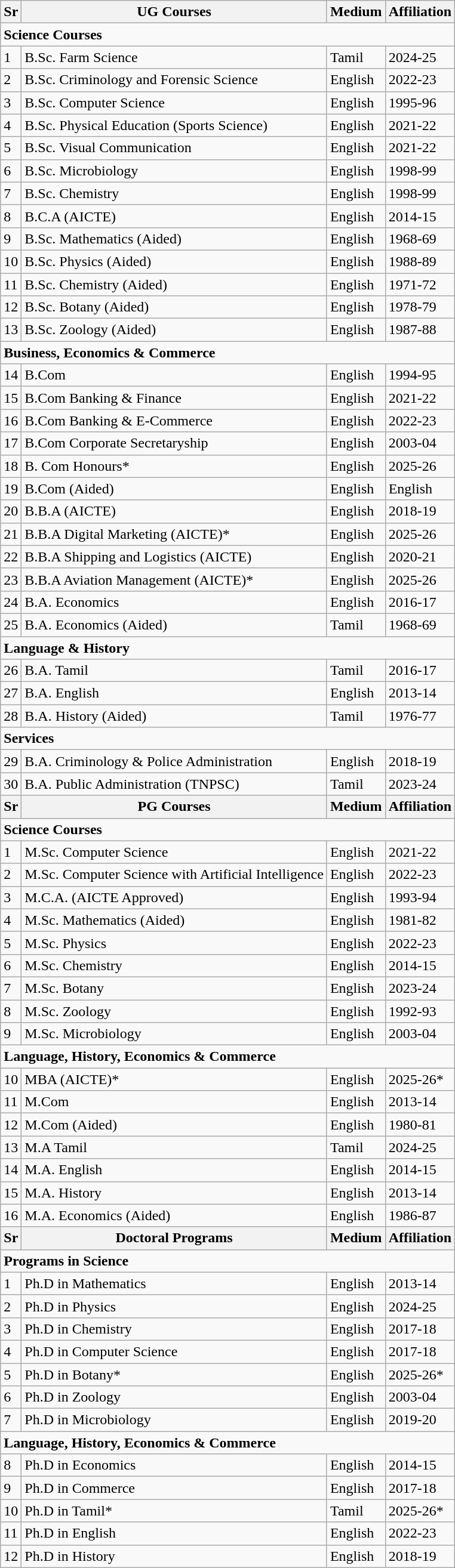<table class="wikitable">
<tr>
<th>Sr</th>
<th>UG Courses</th>
<th>Medium</th>
<th>Affiliation</th>
</tr>
<tr>
<td colspan="4"><strong>Science Courses</strong></td>
</tr>
<tr>
<td>1</td>
<td>B.Sc. Farm Science</td>
<td>Tamil</td>
<td>2024-25</td>
</tr>
<tr>
<td>2</td>
<td>B.Sc. Criminology and Forensic Science</td>
<td>English</td>
<td>2022-23</td>
</tr>
<tr>
<td>3</td>
<td>B.Sc. Computer Science</td>
<td>English</td>
<td>1995-96</td>
</tr>
<tr>
<td>4</td>
<td>B.Sc. Physical Education (Sports Science)</td>
<td>English</td>
<td>2021-22</td>
</tr>
<tr>
<td>5</td>
<td>B.Sc. Visual Communication</td>
<td>English</td>
<td>2021-22</td>
</tr>
<tr>
<td>6</td>
<td>B.Sc. Microbiology</td>
<td>English</td>
<td>1998-99</td>
</tr>
<tr>
<td>7</td>
<td>B.Sc. Chemistry</td>
<td>English</td>
<td>1998-99</td>
</tr>
<tr>
<td>8</td>
<td>B.C.A (AICTE)</td>
<td>English</td>
<td>2014-15</td>
</tr>
<tr>
<td>9</td>
<td>B.Sc. Mathematics (Aided)</td>
<td>English</td>
<td>1968-69</td>
</tr>
<tr>
<td>10</td>
<td>B.Sc. Physics (Aided)</td>
<td>English</td>
<td>1988-89</td>
</tr>
<tr>
<td>11</td>
<td>B.Sc. Chemistry (Aided)</td>
<td>English</td>
<td>1971-72</td>
</tr>
<tr>
<td>12</td>
<td>B.Sc. Botany (Aided)</td>
<td>English</td>
<td>1978-79</td>
</tr>
<tr>
<td>13</td>
<td>B.Sc. Zoology (Aided)</td>
<td>English</td>
<td>1987-88</td>
</tr>
<tr>
<td colspan="4"><strong>Business, Economics & Commerce</strong></td>
</tr>
<tr>
<td>14</td>
<td>B.Com</td>
<td>English</td>
<td>1994-95</td>
</tr>
<tr>
<td>15</td>
<td>B.Com Banking & Finance</td>
<td>English</td>
<td>2021-22</td>
</tr>
<tr>
<td>16</td>
<td>B.Com Banking & E-Commerce</td>
<td>English</td>
<td>2022-23</td>
</tr>
<tr>
<td>17</td>
<td>B.Com Corporate Secretaryship</td>
<td>English</td>
<td>2003-04</td>
</tr>
<tr>
<td>18</td>
<td>B. Com Honours*</td>
<td>English</td>
<td>2025-26</td>
</tr>
<tr>
<td>19</td>
<td>B.Com (Aided)</td>
<td>English</td>
<td>English</td>
</tr>
<tr>
<td>20</td>
<td>B.B.A (AICTE)</td>
<td>English</td>
<td>2018-19</td>
</tr>
<tr>
<td>21</td>
<td>B.B.A Digital Marketing (AICTE)*</td>
<td>English</td>
<td>2025-26</td>
</tr>
<tr>
<td>22</td>
<td>B.B.A Shipping and Logistics (AICTE)</td>
<td>English</td>
<td>2020-21</td>
</tr>
<tr>
<td>23</td>
<td>B.B.A Aviation Management (AICTE)*</td>
<td>English</td>
<td>2025-26</td>
</tr>
<tr>
<td>24</td>
<td>B.A. Economics</td>
<td>English</td>
<td>2016-17</td>
</tr>
<tr>
<td>25</td>
<td>B.A. Economics (Aided)</td>
<td>Tamil</td>
<td>1968-69</td>
</tr>
<tr>
<td colspan="4"><strong>Language & History</strong></td>
</tr>
<tr>
<td>26</td>
<td>B.A. Tamil</td>
<td>Tamil</td>
<td>2016-17</td>
</tr>
<tr>
<td>27</td>
<td>B.A. English</td>
<td>English</td>
<td>2013-14</td>
</tr>
<tr>
<td>28</td>
<td>B.A. History (Aided)</td>
<td>Tamil</td>
<td>1976-77</td>
</tr>
<tr>
<td colspan="4"><strong>Services</strong></td>
</tr>
<tr>
<td>29</td>
<td>B.A. Criminology & Police Administration</td>
<td>English</td>
<td>2018-19</td>
</tr>
<tr>
<td>30</td>
<td>B.A. Public Administration (TNPSC)</td>
<td>Tamil</td>
<td>2023-24</td>
</tr>
<tr>
<th><strong>Sr</strong></th>
<th><strong>PG Courses</strong></th>
<th><strong>Medium</strong></th>
<th><strong>Affiliation</strong></th>
</tr>
<tr>
<td colspan="4"><strong>Science Courses</strong></td>
</tr>
<tr>
<td>1</td>
<td>M.Sc. Computer Science</td>
<td>English</td>
<td>2021-22</td>
</tr>
<tr>
<td>2</td>
<td>M.Sc. Computer Science with Artificial Intelligence</td>
<td>English</td>
<td>2022-23</td>
</tr>
<tr>
<td>3</td>
<td>M.C.A. (AICTE Approved)</td>
<td>English</td>
<td>1993-94</td>
</tr>
<tr>
<td>4</td>
<td>M.Sc. Mathematics (Aided)</td>
<td>English</td>
<td>1981-82</td>
</tr>
<tr>
<td>5</td>
<td>M.Sc. Physics</td>
<td>English</td>
<td>2022-23</td>
</tr>
<tr>
<td>6</td>
<td>M.Sc. Chemistry</td>
<td>English</td>
<td>2014-15</td>
</tr>
<tr>
<td>7</td>
<td>M.Sc. Botany</td>
<td>English</td>
<td>2023-24</td>
</tr>
<tr>
<td>8</td>
<td>M.Sc. Zoology</td>
<td>English</td>
<td>1992-93</td>
</tr>
<tr>
<td>9</td>
<td>M.Sc. Microbiology</td>
<td>English</td>
<td>2003-04</td>
</tr>
<tr>
<td colspan="4"><strong>Language, History, Economics & Commerce</strong></td>
</tr>
<tr>
<td>10</td>
<td>MBA (AICTE)*</td>
<td>English</td>
<td>2025-26*</td>
</tr>
<tr>
<td>11</td>
<td>M.Com</td>
<td>English</td>
<td>2013-14</td>
</tr>
<tr>
<td>12</td>
<td>M.Com (Aided)</td>
<td>English</td>
<td>1980-81</td>
</tr>
<tr>
<td>13</td>
<td>M.A Tamil</td>
<td>Tamil</td>
<td>2024-25</td>
</tr>
<tr>
<td>14</td>
<td>M.A. English</td>
<td>English</td>
<td>2014-15</td>
</tr>
<tr>
<td>15</td>
<td>M.A. History</td>
<td>English</td>
<td>2013-14</td>
</tr>
<tr>
<td>16</td>
<td>M.A. Economics (Aided)</td>
<td>English</td>
<td>1986-87</td>
</tr>
<tr>
<th><strong>Sr</strong></th>
<th><strong>Doctoral Programs</strong></th>
<th><strong>Medium</strong></th>
<th><strong>Affiliation</strong></th>
</tr>
<tr>
<td colspan="4"><strong>Programs in Science</strong></td>
</tr>
<tr>
<td>1</td>
<td>Ph.D in Mathematics</td>
<td>English</td>
<td>2013-14</td>
</tr>
<tr>
<td>2</td>
<td>Ph.D in Physics</td>
<td>English</td>
<td>2024-25</td>
</tr>
<tr>
<td>3</td>
<td>Ph.D in Chemistry</td>
<td>English</td>
<td>2017-18</td>
</tr>
<tr>
<td>4</td>
<td>Ph.D in Computer Science</td>
<td>English</td>
<td>2017-18</td>
</tr>
<tr>
<td>5</td>
<td>Ph.D in Botany*</td>
<td>English</td>
<td>2025-26*</td>
</tr>
<tr>
<td>6</td>
<td>Ph.D in Zoology</td>
<td>English</td>
<td>2003-04</td>
</tr>
<tr>
<td>7</td>
<td>Ph.D in Microbiology</td>
<td>English</td>
<td>2019-20</td>
</tr>
<tr>
<td colspan="4"><strong>Language, History, Economics & Commerce</strong></td>
</tr>
<tr>
<td>8</td>
<td>Ph.D in Economics</td>
<td>English</td>
<td>2014-15</td>
</tr>
<tr>
<td>9</td>
<td>Ph.D in Commerce</td>
<td>English</td>
<td>2017-18</td>
</tr>
<tr>
<td>10</td>
<td>Ph.D in Tamil*</td>
<td>Tamil</td>
<td>2025-26*</td>
</tr>
<tr>
<td>11</td>
<td>Ph.D in English</td>
<td>English</td>
<td>2022-23</td>
</tr>
<tr>
<td>12</td>
<td>Ph.D in History</td>
<td>English</td>
<td>2018-19</td>
</tr>
</table>
